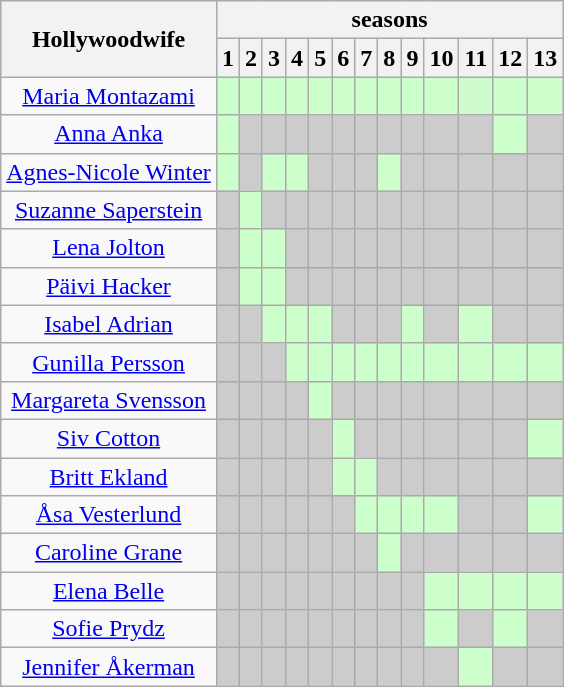<table class="wikitable" style="text-align:center;">
<tr>
<th rowspan=2>Hollywoodwife</th>
<th colspan="13">seasons</th>
</tr>
<tr>
<th>1</th>
<th>2</th>
<th>3</th>
<th>4</th>
<th>5</th>
<th>6</th>
<th>7</th>
<th>8</th>
<th>9</th>
<th>10</th>
<th>11</th>
<th>12</th>
<th>13</th>
</tr>
<tr>
<td><a href='#'>Maria Montazami</a></td>
<td style="background:#cfc;"></td>
<td style="background:#cfc;"></td>
<td style="background:#cfc;"></td>
<td style="background:#cfc;"></td>
<td style="background:#cfc;"></td>
<td style="background:#cfc;"></td>
<td style="background:#cfc;"></td>
<td style="background:#cfc;"></td>
<td style="background:#cfc;"></td>
<td style="background:#cfc;"></td>
<td style="background:#cffccc;"></td>
<td style="background:#cfc;"></td>
<td style="background:#cfc;"></td>
</tr>
<tr>
<td><a href='#'>Anna Anka</a></td>
<td style="background:#cfc;"></td>
<td style="background:#ccc;"></td>
<td style="background:#ccc;"></td>
<td style="background:#ccc;"></td>
<td style="background:#ccc;"></td>
<td style="background:#ccc;"></td>
<td style="background:#ccc;"></td>
<td style="background:#ccc;"></td>
<td style="background:#ccc;"></td>
<td style="background:#ccc;"></td>
<td style="background:#ccc;"></td>
<td style="background:#cfc;"></td>
<td style="background:#ccc;"></td>
</tr>
<tr>
<td><a href='#'>Agnes-Nicole Winter</a></td>
<td style="background:#cfc;"></td>
<td style="background:#ccc;"></td>
<td style="background:#cfc;"></td>
<td style="background:#cfc;"></td>
<td style="background:#ccc;"></td>
<td style="background:#ccc;"></td>
<td style="background:#ccc;"></td>
<td style="background:#cfc;"></td>
<td style="background:#ccc;"></td>
<td style="background:#ccc;"></td>
<td style="background:#ccc;"></td>
<td style="background:#ccc;"></td>
<td style="background:#ccc;"></td>
</tr>
<tr>
<td><a href='#'>Suzanne Saperstein</a></td>
<td style="background:#ccc;"></td>
<td style="background:#cfc;"></td>
<td style="background:#ccc;"></td>
<td style="background:#ccc;"></td>
<td style="background:#ccc;"></td>
<td style="background:#ccc;"></td>
<td style="background:#ccc;"></td>
<td style="background:#ccc;"></td>
<td style="background:#ccc;"></td>
<td style="background:#ccc;"></td>
<td style="background:#ccc;"></td>
<td style="background:#ccc;"></td>
<td style="background:#ccc;"></td>
</tr>
<tr>
<td><a href='#'>Lena Jolton</a></td>
<td style="background:#ccc;"></td>
<td style="background:#cfc;"></td>
<td style="background:#cfc;"></td>
<td style="background:#ccc;"></td>
<td style="background:#ccc;"></td>
<td style="background:#ccc;"></td>
<td style="background:#ccc;"></td>
<td style="background:#ccc;"></td>
<td style="background:#ccc;"></td>
<td style="background:#ccc;"></td>
<td style="background:#ccc;"></td>
<td style="background:#ccc;"></td>
<td style="background:#ccc;"></td>
</tr>
<tr>
<td><a href='#'>Päivi Hacker</a></td>
<td style="background:#ccc;"></td>
<td style="background:#cfc;"></td>
<td style="background:#cfc;"></td>
<td style="background:#ccc;"></td>
<td style="background:#ccc;"></td>
<td style="background:#ccc;"></td>
<td style="background:#ccc;"></td>
<td style="background:#ccc;"></td>
<td style="background:#ccc;"></td>
<td style="background:#ccc;"></td>
<td style="background:#ccc;"></td>
<td style="background:#ccc;"></td>
<td style="background:#ccc;"></td>
</tr>
<tr>
<td><a href='#'>Isabel Adrian</a></td>
<td style="background:#ccc;"></td>
<td style="background:#ccc;"></td>
<td style="background:#cfc;"></td>
<td style="background:#cfc;"></td>
<td style="background:#cfc;"></td>
<td style="background:#ccc;"></td>
<td style="background:#ccc;"></td>
<td style="background:#ccc;"></td>
<td style="background:#cfc;"></td>
<td style="background:#ccc;"></td>
<td style="background:#cfc;"></td>
<td style="background:#ccc;"></td>
<td style="background:#ccc;"></td>
</tr>
<tr>
<td><a href='#'>Gunilla Persson</a></td>
<td style="background:#ccc;"></td>
<td style="background:#ccc;"></td>
<td style="background:#ccc;"></td>
<td style="background:#cfc;"></td>
<td style="background:#cfc;"></td>
<td style="background:#cfc;"></td>
<td style="background:#cfc;"></td>
<td style="background:#cfc;"></td>
<td style="background:#cfc;"></td>
<td style="background:#cfc;"></td>
<td style="background:#cfc;"></td>
<td style="background:#cfc;"></td>
<td style="background:#cfc;"></td>
</tr>
<tr>
<td><a href='#'>Margareta Svensson</a></td>
<td style="background:#ccc;"></td>
<td style="background:#ccc;"></td>
<td style="background:#ccc;"></td>
<td style="background:#ccc;"></td>
<td style="background:#cfc;"></td>
<td style="background:#ccc;"></td>
<td style="background:#ccc;"></td>
<td style="background:#ccc;"></td>
<td style="background:#ccc;"></td>
<td style="background:#ccc;"></td>
<td style="background:#ccc;"></td>
<td style="background:#ccc;"></td>
<td style="background:#ccc;"></td>
</tr>
<tr>
<td><a href='#'>Siv Cotton</a></td>
<td style="background:#ccc;"></td>
<td style="background:#ccc;"></td>
<td style="background:#ccc;"></td>
<td style="background:#ccc;"></td>
<td style="background:#ccc;"></td>
<td style="background:#cfc;"></td>
<td style="background:#ccc;"></td>
<td style="background:#ccc;"></td>
<td style="background:#ccc;"></td>
<td style="background:#ccc;"></td>
<td style="background:#ccc;"></td>
<td style="background:#ccc;"></td>
<td style="background:#cfc;"></td>
</tr>
<tr>
<td><a href='#'>Britt Ekland</a></td>
<td style="background:#ccc;"></td>
<td style="background:#ccc;"></td>
<td style="background:#ccc;"></td>
<td style="background:#ccc;"></td>
<td style="background:#ccc;"></td>
<td style="background:#cfc;"></td>
<td style="background:#cfc;"></td>
<td style="background:#ccc;"></td>
<td style="background:#ccc;"></td>
<td style="background:#ccc;"></td>
<td style="background:#ccc;"></td>
<td style="background:#ccc;"></td>
<td style="background:#ccc;"></td>
</tr>
<tr>
<td><a href='#'>Åsa Vesterlund</a></td>
<td style="background:#ccc;"></td>
<td style="background:#ccc;"></td>
<td style="background:#ccc;"></td>
<td style="background:#ccc;"></td>
<td style="background:#ccc;"></td>
<td style="background:#ccc;"></td>
<td style="background:#cfc;"></td>
<td style="background:#cfc;"></td>
<td style="background:#cfc;"></td>
<td style="background:#cfc;"></td>
<td style="background:#ccc;"></td>
<td style="background:#ccc;"></td>
<td style="background:#cfc;"></td>
</tr>
<tr>
<td><a href='#'>Caroline Grane</a></td>
<td style="background:#ccc;"></td>
<td style="background:#ccc;"></td>
<td style="background:#ccc;"></td>
<td style="background:#ccc;"></td>
<td style="background:#ccc;"></td>
<td style="background:#ccc;"></td>
<td style="background:#ccc;"></td>
<td style="background:#cfc;"></td>
<td style="background:#ccc;"></td>
<td style="background:#ccc;"></td>
<td style="background:#ccc;"></td>
<td style="background:#ccc;"></td>
<td style="background:#ccc;"></td>
</tr>
<tr>
<td><a href='#'>Elena Belle</a></td>
<td style="background:#ccc;"></td>
<td style="background:#ccc;"></td>
<td style="background:#ccc;"></td>
<td style="background:#ccc;"></td>
<td style="background:#ccc;"></td>
<td style="background:#ccc;"></td>
<td style="background:#ccc;"></td>
<td style="background:#ccc;"></td>
<td style="background:#ccc;"></td>
<td style="background:#cfc;"></td>
<td style="background:#cfc;"></td>
<td style="background:#cfc;"></td>
<td style="background:#cfc;"></td>
</tr>
<tr>
<td><a href='#'>Sofie Prydz</a></td>
<td style="background:#ccc;"></td>
<td style="background:#ccc;"></td>
<td style="background:#ccc;"></td>
<td style="background:#ccc;"></td>
<td style="background:#ccc;"></td>
<td style="background:#ccc;"></td>
<td style="background:#ccc;"></td>
<td style="background:#ccc;"></td>
<td style="background:#ccc;"></td>
<td style="background:#cfc;"></td>
<td style="background:#ccc;"></td>
<td style="background:#cfc;"></td>
<td style="background:#ccc;"></td>
</tr>
<tr>
<td><a href='#'>Jennifer Åkerman</a></td>
<td style="background:#ccc;"></td>
<td style="background:#ccc;"></td>
<td style="background:#ccc;"></td>
<td style="background:#ccc;"></td>
<td style="background:#ccc;"></td>
<td style="background:#ccc;"></td>
<td style="background:#ccc;"></td>
<td style="background:#ccc;"></td>
<td style="background:#ccc;"></td>
<td style="background:#ccc;"></td>
<td style="background:#cfc;"></td>
<td style="background:#ccc;"></td>
<td bgcolor=#cccccc></td>
</tr>
</table>
